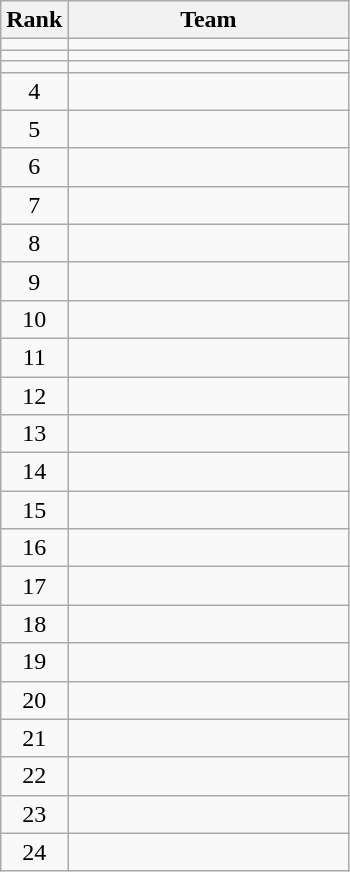<table class=wikitable style="text-align:center;">
<tr>
<th>Rank</th>
<th width=180>Team</th>
</tr>
<tr>
<td></td>
<td align=left></td>
</tr>
<tr>
<td></td>
<td align=left></td>
</tr>
<tr>
<td></td>
<td align=left></td>
</tr>
<tr>
<td>4</td>
<td align=left></td>
</tr>
<tr>
<td>5</td>
<td align=left></td>
</tr>
<tr>
<td>6</td>
<td align=left></td>
</tr>
<tr>
<td>7</td>
<td align=left></td>
</tr>
<tr>
<td>8</td>
<td align=left></td>
</tr>
<tr>
<td>9</td>
<td align=left></td>
</tr>
<tr>
<td>10</td>
<td align=left></td>
</tr>
<tr>
<td>11</td>
<td align=left></td>
</tr>
<tr>
<td>12</td>
<td align=left></td>
</tr>
<tr>
<td>13</td>
<td align=left></td>
</tr>
<tr>
<td>14</td>
<td align=left></td>
</tr>
<tr>
<td>15</td>
<td align=left></td>
</tr>
<tr>
<td>16</td>
<td align=left></td>
</tr>
<tr>
<td>17</td>
<td align=left></td>
</tr>
<tr>
<td>18</td>
<td align=left></td>
</tr>
<tr>
<td>19</td>
<td align=left></td>
</tr>
<tr>
<td>20</td>
<td align=left></td>
</tr>
<tr>
<td>21</td>
<td align=left></td>
</tr>
<tr>
<td>22</td>
<td align=left></td>
</tr>
<tr>
<td>23</td>
<td align=left></td>
</tr>
<tr>
<td>24</td>
<td align=left></td>
</tr>
</table>
